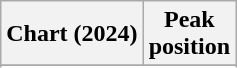<table class="wikitable sortable plainrowheaders" style="text-align:center;">
<tr>
<th scope="col">Chart (2024)</th>
<th scope="col">Peak<br>position</th>
</tr>
<tr>
</tr>
<tr>
</tr>
<tr>
</tr>
</table>
